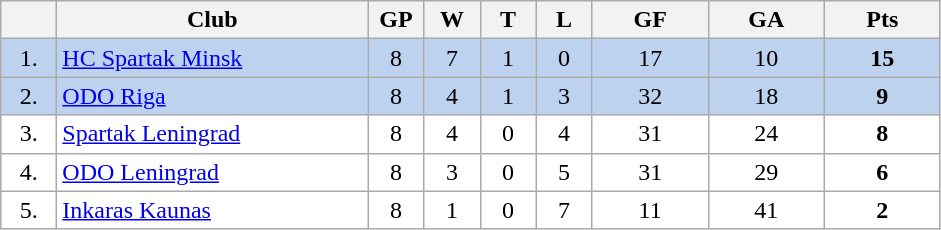<table class="wikitable">
<tr>
<th width="30"></th>
<th width="200">Club</th>
<th width="30">GP</th>
<th width="30">W</th>
<th width="30">T</th>
<th width="30">L</th>
<th width="70">GF</th>
<th width="70">GA</th>
<th width="70">Pts</th>
</tr>
<tr bgcolor="#BCD2EE" align="center">
<td>1.</td>
<td align="left"><a href='#'>HC Spartak Minsk</a></td>
<td>8</td>
<td>7</td>
<td>1</td>
<td>0</td>
<td>17</td>
<td>10</td>
<td><strong>15</strong></td>
</tr>
<tr bgcolor="#BCD2EE" align="center">
<td>2.</td>
<td align="left"><a href='#'>ODO Riga</a></td>
<td>8</td>
<td>4</td>
<td>1</td>
<td>3</td>
<td>32</td>
<td>18</td>
<td><strong>9</strong></td>
</tr>
<tr bgcolor="#FFFFFF" align="center">
<td>3.</td>
<td align="left"><a href='#'>Spartak Leningrad</a></td>
<td>8</td>
<td>4</td>
<td>0</td>
<td>4</td>
<td>31</td>
<td>24</td>
<td><strong>8</strong></td>
</tr>
<tr bgcolor="#FFFFFF" align="center">
<td>4.</td>
<td align="left"><a href='#'>ODO Leningrad</a></td>
<td>8</td>
<td>3</td>
<td>0</td>
<td>5</td>
<td>31</td>
<td>29</td>
<td><strong>6</strong></td>
</tr>
<tr bgcolor="#FFFFFF" align="center">
<td>5.</td>
<td align="left"><a href='#'>Inkaras Kaunas</a></td>
<td>8</td>
<td>1</td>
<td>0</td>
<td>7</td>
<td>11</td>
<td>41</td>
<td><strong>2</strong></td>
</tr>
</table>
